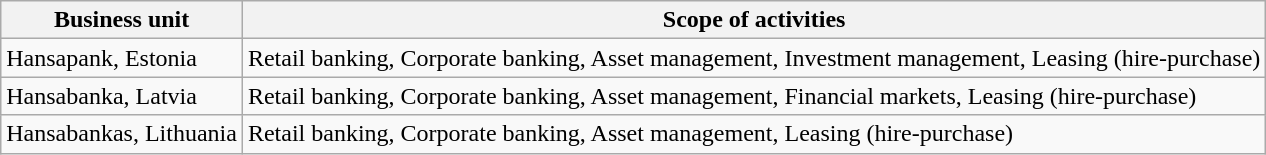<table class="wikitable">
<tr>
<th>Business unit</th>
<th>Scope of activities</th>
</tr>
<tr>
<td>Hansapank, Estonia</td>
<td>Retail banking, Corporate banking, Asset management, Investment management, Leasing (hire-purchase)</td>
</tr>
<tr>
<td>Hansabanka, Latvia</td>
<td>Retail banking, Corporate banking, Asset management, Financial markets, Leasing (hire-purchase)</td>
</tr>
<tr>
<td>Hansabankas, Lithuania</td>
<td>Retail banking, Corporate banking, Asset management, Leasing (hire-purchase)</td>
</tr>
</table>
